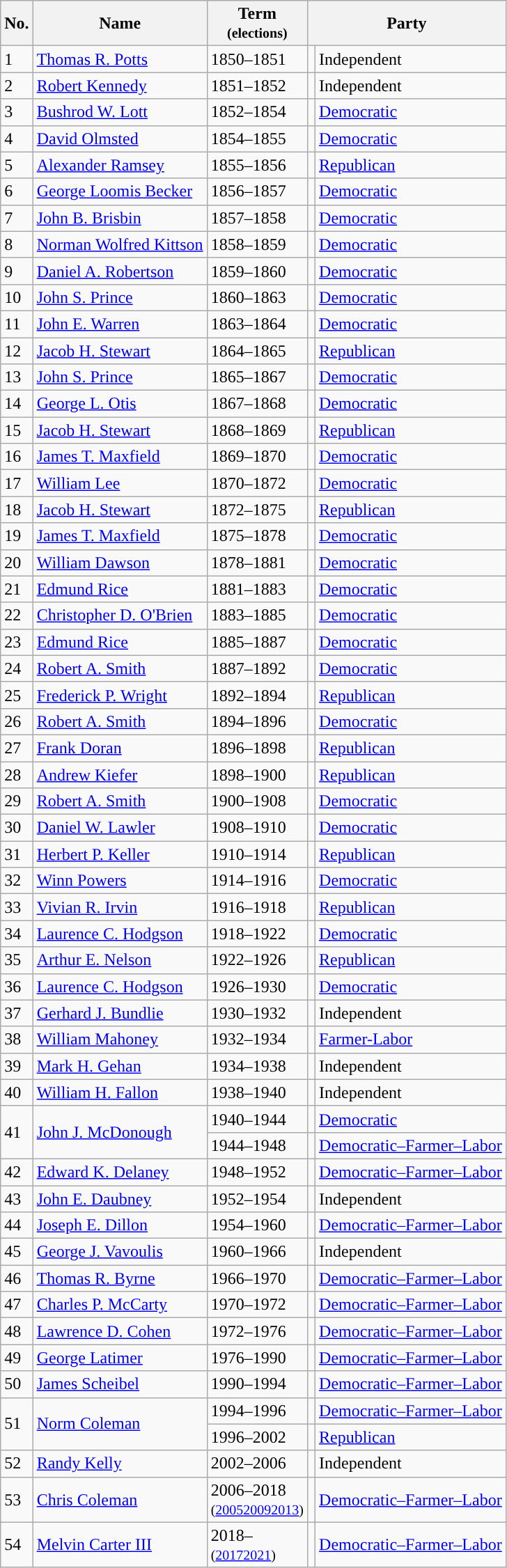<table class="wikitable sortable">
<tr>
<th>No.</th>
<th>Name</th>
<th>Term<br><small>(elections)</small></th>
<th colspan="2">Party</th>
</tr>
<tr>
<td>1</td>
<td><a href='#'>Thomas R. Potts</a></td>
<td>1850–1851</td>
<td style="background:"></td>
<td>Independent</td>
</tr>
<tr>
<td>2</td>
<td><a href='#'>Robert Kennedy</a></td>
<td>1851–1852</td>
<td style="background:"></td>
<td>Independent</td>
</tr>
<tr>
<td>3</td>
<td><a href='#'>Bushrod W. Lott</a></td>
<td>1852–1854</td>
<td style="background:"></td>
<td><a href='#'>Democratic</a></td>
</tr>
<tr>
<td>4</td>
<td><a href='#'>David Olmsted</a></td>
<td>1854–1855</td>
<td style="background:"></td>
<td><a href='#'>Democratic</a></td>
</tr>
<tr>
<td>5</td>
<td><a href='#'>Alexander Ramsey</a></td>
<td>1855–1856</td>
<td style="background:"></td>
<td><a href='#'>Republican</a></td>
</tr>
<tr>
<td>6</td>
<td><a href='#'>George Loomis Becker</a></td>
<td>1856–1857</td>
<td style="background:"></td>
<td><a href='#'>Democratic</a></td>
</tr>
<tr>
<td>7</td>
<td><a href='#'>John B. Brisbin</a></td>
<td>1857–1858</td>
<td style="background:"></td>
<td><a href='#'>Democratic</a></td>
</tr>
<tr>
<td>8</td>
<td><a href='#'>Norman Wolfred Kittson</a></td>
<td>1858–1859</td>
<td style="background:"></td>
<td><a href='#'>Democratic</a></td>
</tr>
<tr>
<td>9</td>
<td><a href='#'>Daniel A. Robertson</a></td>
<td>1859–1860</td>
<td style="background:"></td>
<td><a href='#'>Democratic</a></td>
</tr>
<tr>
<td>10</td>
<td><a href='#'>John S. Prince</a></td>
<td>1860–1863</td>
<td style="background:"></td>
<td><a href='#'>Democratic</a></td>
</tr>
<tr>
<td>11</td>
<td><a href='#'>John E. Warren</a></td>
<td>1863–1864</td>
<td style="background:"></td>
<td><a href='#'>Democratic</a></td>
</tr>
<tr>
<td>12</td>
<td><a href='#'>Jacob H. Stewart</a></td>
<td>1864–1865</td>
<td style="background:"></td>
<td><a href='#'>Republican</a></td>
</tr>
<tr>
<td>13</td>
<td><a href='#'>John S. Prince</a></td>
<td>1865–1867</td>
<td style="background:"></td>
<td><a href='#'>Democratic</a></td>
</tr>
<tr>
<td>14</td>
<td><a href='#'>George L. Otis</a></td>
<td>1867–1868</td>
<td style="background:"></td>
<td><a href='#'>Democratic</a></td>
</tr>
<tr>
<td>15</td>
<td><a href='#'>Jacob H. Stewart</a></td>
<td>1868–1869</td>
<td style="background:"></td>
<td><a href='#'>Republican</a></td>
</tr>
<tr>
<td>16</td>
<td><a href='#'>James T. Maxfield</a></td>
<td>1869–1870</td>
<td style="background:"></td>
<td><a href='#'>Democratic</a></td>
</tr>
<tr>
<td>17</td>
<td><a href='#'>William Lee</a></td>
<td>1870–1872</td>
<td style="background:"></td>
<td><a href='#'>Democratic</a></td>
</tr>
<tr>
<td>18</td>
<td><a href='#'>Jacob H. Stewart</a></td>
<td>1872–1875</td>
<td style="background:"></td>
<td><a href='#'>Republican</a></td>
</tr>
<tr>
<td>19</td>
<td><a href='#'>James T. Maxfield</a></td>
<td>1875–1878</td>
<td style="background:"></td>
<td><a href='#'>Democratic</a></td>
</tr>
<tr>
<td>20</td>
<td><a href='#'>William Dawson</a></td>
<td>1878–1881</td>
<td style="background:"></td>
<td><a href='#'>Democratic</a></td>
</tr>
<tr>
<td>21</td>
<td><a href='#'>Edmund Rice</a></td>
<td>1881–1883</td>
<td style="background:"></td>
<td><a href='#'>Democratic</a></td>
</tr>
<tr>
<td>22</td>
<td><a href='#'>Christopher D. O'Brien</a></td>
<td>1883–1885</td>
<td style="background:"></td>
<td><a href='#'>Democratic</a></td>
</tr>
<tr>
<td>23</td>
<td><a href='#'>Edmund Rice</a></td>
<td>1885–1887</td>
<td style="background:"></td>
<td><a href='#'>Democratic</a></td>
</tr>
<tr>
<td>24</td>
<td><a href='#'>Robert A. Smith</a></td>
<td>1887–1892</td>
<td style="background:"></td>
<td><a href='#'>Democratic</a></td>
</tr>
<tr>
<td>25</td>
<td><a href='#'>Frederick P. Wright</a></td>
<td>1892–1894</td>
<td style="background:"></td>
<td><a href='#'>Republican</a></td>
</tr>
<tr>
<td>26</td>
<td><a href='#'>Robert A. Smith</a></td>
<td>1894–1896</td>
<td style="background:"></td>
<td><a href='#'>Democratic</a></td>
</tr>
<tr>
<td>27</td>
<td><a href='#'>Frank Doran</a></td>
<td>1896–1898</td>
<td style="background:"></td>
<td><a href='#'>Republican</a></td>
</tr>
<tr>
<td>28</td>
<td><a href='#'>Andrew Kiefer</a></td>
<td>1898–1900</td>
<td style="background:"></td>
<td><a href='#'>Republican</a></td>
</tr>
<tr>
<td>29</td>
<td><a href='#'>Robert A. Smith</a></td>
<td>1900–1908</td>
<td style="background:"></td>
<td><a href='#'>Democratic</a></td>
</tr>
<tr>
<td>30</td>
<td><a href='#'>Daniel W. Lawler</a></td>
<td>1908–1910</td>
<td style="background:"></td>
<td><a href='#'>Democratic</a></td>
</tr>
<tr>
<td>31</td>
<td><a href='#'>Herbert P. Keller</a></td>
<td>1910–1914</td>
<td style="background:"></td>
<td><a href='#'>Republican</a></td>
</tr>
<tr>
<td>32</td>
<td><a href='#'>Winn Powers</a></td>
<td>1914–1916</td>
<td style="background:"></td>
<td><a href='#'>Democratic</a></td>
</tr>
<tr>
<td>33</td>
<td><a href='#'>Vivian R. Irvin</a></td>
<td>1916–1918</td>
<td style="background:"></td>
<td><a href='#'>Republican</a></td>
</tr>
<tr>
<td>34</td>
<td><a href='#'>Laurence C. Hodgson</a></td>
<td>1918–1922</td>
<td style="background:"></td>
<td><a href='#'>Democratic</a></td>
</tr>
<tr>
<td>35</td>
<td><a href='#'>Arthur E. Nelson</a></td>
<td>1922–1926</td>
<td style="background:"></td>
<td><a href='#'>Republican</a></td>
</tr>
<tr>
<td>36</td>
<td><a href='#'>Laurence C. Hodgson</a></td>
<td>1926–1930</td>
<td style="background:"></td>
<td><a href='#'>Democratic</a></td>
</tr>
<tr>
<td>37</td>
<td><a href='#'>Gerhard J. Bundlie</a></td>
<td>1930–1932</td>
<td style="background:"></td>
<td>Independent</td>
</tr>
<tr>
<td>38</td>
<td><a href='#'>William Mahoney</a></td>
<td>1932–1934</td>
<td style="background:"></td>
<td><a href='#'>Farmer-Labor</a></td>
</tr>
<tr>
<td>39</td>
<td><a href='#'>Mark H. Gehan</a></td>
<td>1934–1938</td>
<td style="background:"></td>
<td>Independent</td>
</tr>
<tr>
<td>40</td>
<td><a href='#'>William H. Fallon</a></td>
<td>1938–1940</td>
<td style="background:"></td>
<td>Independent</td>
</tr>
<tr>
<td rowspan="2">41</td>
<td rowspan="2"><a href='#'>John J. McDonough</a></td>
<td>1940–1944</td>
<td style="background:"></td>
<td><a href='#'>Democratic</a></td>
</tr>
<tr>
<td>1944–1948</td>
<td style="background:"></td>
<td><a href='#'>Democratic–Farmer–Labor</a></td>
</tr>
<tr>
<td>42</td>
<td><a href='#'>Edward K. Delaney</a></td>
<td>1948–1952</td>
<td style="background:"></td>
<td><a href='#'>Democratic–Farmer–Labor</a></td>
</tr>
<tr>
<td>43</td>
<td><a href='#'>John E. Daubney</a></td>
<td>1952–1954</td>
<td style="background:"></td>
<td>Independent</td>
</tr>
<tr>
<td>44</td>
<td><a href='#'>Joseph E. Dillon</a></td>
<td>1954–1960</td>
<td style="background:"></td>
<td><a href='#'>Democratic–Farmer–Labor</a></td>
</tr>
<tr>
<td>45</td>
<td><a href='#'>George J. Vavoulis</a></td>
<td>1960–1966</td>
<td style="background:"></td>
<td>Independent</td>
</tr>
<tr>
<td>46</td>
<td><a href='#'>Thomas R. Byrne</a></td>
<td>1966–1970</td>
<td style="background:"></td>
<td><a href='#'>Democratic–Farmer–Labor</a></td>
</tr>
<tr>
<td>47</td>
<td><a href='#'>Charles P. McCarty</a></td>
<td>1970–1972</td>
<td style="background:"></td>
<td><a href='#'>Democratic–Farmer–Labor</a></td>
</tr>
<tr>
<td>48</td>
<td><a href='#'>Lawrence D. Cohen</a></td>
<td>1972–1976</td>
<td style="background:"></td>
<td><a href='#'>Democratic–Farmer–Labor</a></td>
</tr>
<tr>
<td>49</td>
<td><a href='#'>George Latimer</a></td>
<td>1976–1990</td>
<td style="background:"></td>
<td><a href='#'>Democratic–Farmer–Labor</a></td>
</tr>
<tr>
<td>50</td>
<td><a href='#'>James Scheibel</a></td>
<td>1990–1994</td>
<td style="background:"></td>
<td><a href='#'>Democratic–Farmer–Labor</a></td>
</tr>
<tr>
<td rowspan="2">51</td>
<td rowspan="2"><a href='#'>Norm Coleman</a></td>
<td>1994–1996</td>
<td style="background:"></td>
<td><a href='#'>Democratic–Farmer–Labor</a></td>
</tr>
<tr>
<td>1996–2002</td>
<td style="background:"></td>
<td><a href='#'>Republican</a></td>
</tr>
<tr>
<td>52</td>
<td><a href='#'>Randy Kelly</a></td>
<td>2002–2006</td>
<td style="background:"></td>
<td>Independent</td>
</tr>
<tr>
<td>53</td>
<td><a href='#'>Chris Coleman</a></td>
<td>2006–2018 <br><small>(<a href='#'>2005</a><a href='#'>2009</a><a href='#'>2013</a>)</small></td>
<td style="background:"></td>
<td><a href='#'>Democratic–Farmer–Labor</a></td>
</tr>
<tr>
<td>54</td>
<td><a href='#'>Melvin Carter III</a></td>
<td>2018–<br><small>(<a href='#'>2017</a><a href='#'>2021</a>)</small></td>
<td style="background:"></td>
<td><a href='#'>Democratic–Farmer–Labor</a></td>
</tr>
</table>
